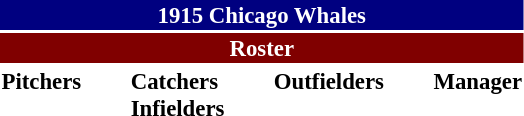<table class="toccolours" style="font-size: 95%;">
<tr>
<th colspan="10" style="background-color: navy; color: white; text-align: center;">1915 Chicago Whales</th>
</tr>
<tr>
<td colspan="10" style="background-color: maroon; color: white; text-align: center;"><strong>Roster</strong></td>
</tr>
<tr>
<td valign="top"><strong>Pitchers</strong><br>







</td>
<td width="25px"></td>
<td valign="top"><strong>Catchers</strong><br>


<strong>Infielders</strong>











</td>
<td width="25px"></td>
<td valign="top"><strong>Outfielders</strong><br>



</td>
<td width="25px"></td>
<td valign="top"><strong>Manager</strong><br></td>
</tr>
</table>
